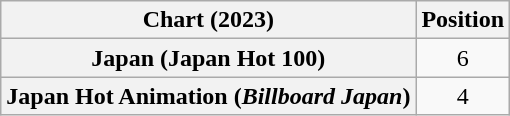<table class="wikitable sortable plainrowheaders" style="text-align:center">
<tr>
<th scope="col">Chart (2023)</th>
<th scope="col">Position</th>
</tr>
<tr>
<th scope="row">Japan (Japan Hot 100)</th>
<td>6</td>
</tr>
<tr>
<th scope="row">Japan Hot Animation (<em>Billboard Japan</em>)</th>
<td>4</td>
</tr>
</table>
